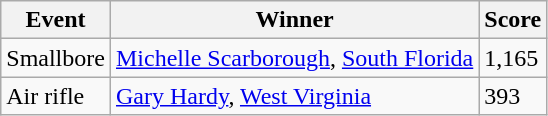<table class="wikitable sortable">
<tr>
<th>Event</th>
<th>Winner</th>
<th>Score</th>
</tr>
<tr>
<td>Smallbore</td>
<td><a href='#'>Michelle Scarborough</a>, <a href='#'>South Florida</a></td>
<td>1,165</td>
</tr>
<tr>
<td>Air rifle</td>
<td><a href='#'>Gary Hardy</a>, <a href='#'>West Virginia</a></td>
<td>393</td>
</tr>
</table>
